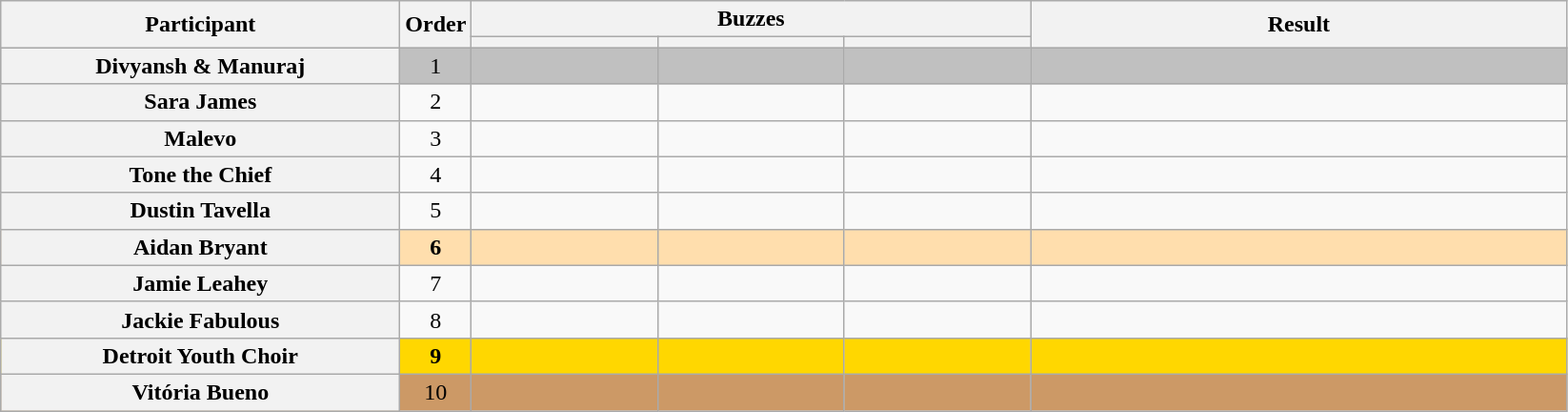<table class="wikitable plainrowheaders sortable" style="text-align:center;">
<tr>
<th scope="col" rowspan="2" class="unsortable" style="width:17em;">Participant</th>
<th scope="col" rowspan="2" style="width:1em;">Order</th>
<th scope="col" colspan="3" class="unsortable" style="width:24em;">Buzzes</th>
<th scope="col" rowspan="2" style="width:23em;">Result</th>
</tr>
<tr>
<th scope="col" class="unsortable" style="width:6em;"></th>
<th scope="col" class="unsortable" style="width:6em;"></th>
<th scope="col" class="unsortable" style="width:6em;"></th>
</tr>
<tr bgcolor=silver>
<th scope="row">Divyansh & Manuraj</th>
<td>1</td>
<td style="text-align:center;"></td>
<td style="text-align:center;"></td>
<td style="text-align:center;"></td>
<td></td>
</tr>
<tr>
<th scope="row">Sara James</th>
<td>2</td>
<td style="text-align:center;"></td>
<td style="text-align:center;"></td>
<td style="text-align:center;"></td>
<td></td>
</tr>
<tr>
<th scope="row">Malevo</th>
<td>3</td>
<td style="text-align:center;"></td>
<td style="text-align:center;"></td>
<td style="text-align:center;"></td>
<td></td>
</tr>
<tr>
<th scope="row">Tone the Chief</th>
<td>4</td>
<td style="text-align:center;"></td>
<td style="text-align:center;"></td>
<td style="text-align:center;"></td>
<td></td>
</tr>
<tr>
<th scope="row">Dustin Tavella</th>
<td>5</td>
<td style="text-align:center;"></td>
<td style="text-align:center;"></td>
<td style="text-align:center;"></td>
<td></td>
</tr>
<tr bgcolor=navajowhite>
<th scope="row"><strong>Aidan Bryant</strong></th>
<td><strong>6</strong></td>
<td style="text-align:center;"></td>
<td style="text-align:center;"></td>
<td style="text-align:center;"></td>
<td><strong></strong></td>
</tr>
<tr>
<th scope="row">Jamie Leahey</th>
<td>7</td>
<td style="text-align:center;"></td>
<td style="text-align:center;"></td>
<td style="text-align:center;"></td>
<td></td>
</tr>
<tr>
<th scope="row">Jackie Fabulous</th>
<td>8</td>
<td style="text-align:center;"></td>
<td style="text-align:center;"></td>
<td style="text-align:center;"></td>
<td></td>
</tr>
<tr bgcolor=gold>
<th scope="row"><strong>Detroit Youth Choir</strong></th>
<td><strong>9</strong></td>
<td style="text-align:center;"></td>
<td style="text-align:center;"></td>
<td style="text-align:center;"></td>
<td><strong></strong></td>
</tr>
<tr bgcolor=#c96>
<th scope="row">Vitória Bueno</th>
<td>10</td>
<td style="text-align:center;"></td>
<td style="text-align:center;"></td>
<td style="text-align:center;"></td>
<td></td>
</tr>
</table>
